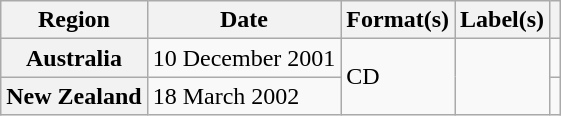<table class="wikitable plainrowheaders">
<tr>
<th scope="col">Region</th>
<th scope="col">Date</th>
<th scope="col">Format(s)</th>
<th scope="col">Label(s)</th>
<th scope="col"></th>
</tr>
<tr>
<th scope="row">Australia</th>
<td>10 December 2001</td>
<td rowspan="2">CD</td>
<td rowspan="2"></td>
<td></td>
</tr>
<tr>
<th scope="row">New Zealand</th>
<td>18 March 2002</td>
<td></td>
</tr>
</table>
